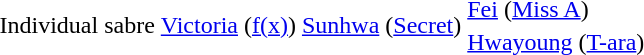<table>
<tr>
<td rowspan="2">Individual sabre</td>
<td rowspan="2"><a href='#'>Victoria</a> (<a href='#'>f(x)</a>)</td>
<td rowspan="2"><a href='#'>Sunhwa</a> (<a href='#'>Secret</a>)</td>
<td><a href='#'>Fei</a> (<a href='#'>Miss A</a>)</td>
</tr>
<tr>
<td><a href='#'>Hwayoung</a> (<a href='#'>T-ara</a>)</td>
</tr>
</table>
